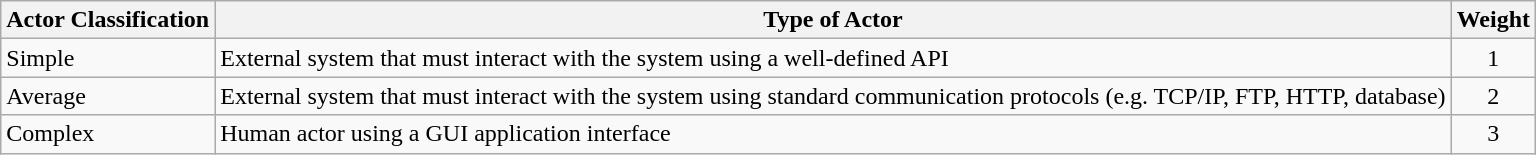<table class="wikitable">
<tr>
<th>Actor Classification</th>
<th>Type of Actor</th>
<th>Weight</th>
</tr>
<tr>
<td>Simple</td>
<td>External system that must interact with the system using a well-defined API</td>
<td style="text-align: center;">1</td>
</tr>
<tr>
<td>Average</td>
<td>External system that must interact with the system using standard communication protocols (e.g. TCP/IP, FTP, HTTP, database)</td>
<td style="text-align: center;">2</td>
</tr>
<tr>
<td>Complex</td>
<td>Human actor using a GUI application interface</td>
<td style="text-align: center;">3</td>
</tr>
</table>
